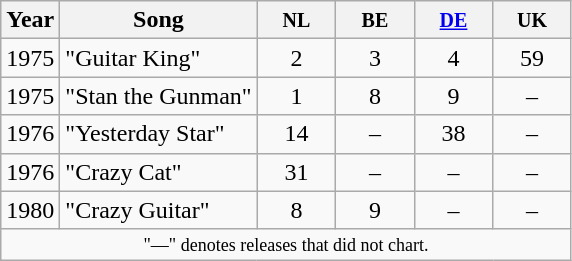<table class="wikitable">
<tr>
<th>Year</th>
<th>Song</th>
<th style="width:45px;"><small>NL</small></th>
<th style="width:45px;"><small>BE</small></th>
<th style="width:45px;"><small><a href='#'>DE</a></small></th>
<th style="width:45px;"><small>UK</small></th>
</tr>
<tr>
<td rowspan="1">1975</td>
<td>"Guitar King"</td>
<td align=center>2</td>
<td align=center>3</td>
<td align=center>4</td>
<td align=center>59</td>
</tr>
<tr>
<td rowspan="1">1975</td>
<td>"Stan the Gunman"</td>
<td align=center>1</td>
<td align=center>8</td>
<td align=center>9</td>
<td align=center>–</td>
</tr>
<tr>
<td rowspan="1">1976</td>
<td>"Yesterday Star"</td>
<td align=center>14</td>
<td align=center>–</td>
<td align=center>38</td>
<td align=center>–</td>
</tr>
<tr>
<td rowspan="1">1976</td>
<td>"Crazy Cat"</td>
<td align=center>31</td>
<td align=center>–</td>
<td align=center>–</td>
<td align=center>–</td>
</tr>
<tr>
<td rowspan="1">1980</td>
<td>"Crazy Guitar"</td>
<td align=center>8</td>
<td align=center>9</td>
<td align=center>–</td>
<td align=center>–</td>
</tr>
<tr>
<td colspan="6" style="text-align:center; font-size:9pt;">"—" denotes releases that did not chart.</td>
</tr>
</table>
